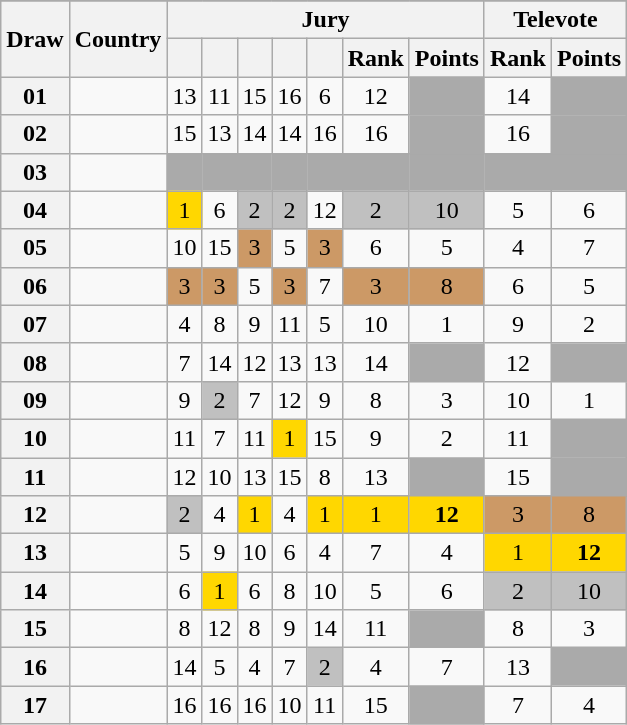<table class="sortable wikitable collapsible plainrowheaders" style="text-align:center;">
<tr>
</tr>
<tr>
<th scope="col" rowspan="2">Draw</th>
<th scope="col" rowspan="2">Country</th>
<th scope="col" colspan="7">Jury</th>
<th scope="col" colspan="2">Televote</th>
</tr>
<tr>
<th scope="col"><small></small></th>
<th scope="col"><small></small></th>
<th scope="col"><small></small></th>
<th scope="col"><small></small></th>
<th scope="col"><small></small></th>
<th scope="col">Rank</th>
<th scope="col">Points</th>
<th scope="col">Rank</th>
<th scope="col">Points</th>
</tr>
<tr>
<th scope="row" style="text-align:center;">01</th>
<td style="text-align:left;"></td>
<td>13</td>
<td>11</td>
<td>15</td>
<td>16</td>
<td>6</td>
<td>12</td>
<td style="background:#AAAAAA;"></td>
<td>14</td>
<td style="background:#AAAAAA;"></td>
</tr>
<tr>
<th scope="row" style="text-align:center;">02</th>
<td style="text-align:left;"></td>
<td>15</td>
<td>13</td>
<td>14</td>
<td>14</td>
<td>16</td>
<td>16</td>
<td style="background:#AAAAAA;"></td>
<td>16</td>
<td style="background:#AAAAAA;"></td>
</tr>
<tr class="sortbottom">
<th scope="row" style="text-align:center;">03</th>
<td style="text-align:left;"></td>
<td style="background:#AAAAAA;"></td>
<td style="background:#AAAAAA;"></td>
<td style="background:#AAAAAA;"></td>
<td style="background:#AAAAAA;"></td>
<td style="background:#AAAAAA;"></td>
<td style="background:#AAAAAA;"></td>
<td style="background:#AAAAAA;"></td>
<td style="background:#AAAAAA;"></td>
<td style="background:#AAAAAA;"></td>
</tr>
<tr>
<th scope="row" style="text-align:center;">04</th>
<td style="text-align:left;"></td>
<td style="background:gold;">1</td>
<td>6</td>
<td style="background:silver;">2</td>
<td style="background:silver;">2</td>
<td>12</td>
<td style="background:silver;">2</td>
<td style="background:silver;">10</td>
<td>5</td>
<td>6</td>
</tr>
<tr>
<th scope="row" style="text-align:center;">05</th>
<td style="text-align:left;"></td>
<td>10</td>
<td>15</td>
<td style="background:#CC9966;">3</td>
<td>5</td>
<td style="background:#CC9966;">3</td>
<td>6</td>
<td>5</td>
<td>4</td>
<td>7</td>
</tr>
<tr>
<th scope="row" style="text-align:center;">06</th>
<td style="text-align:left;"></td>
<td style="background:#CC9966;">3</td>
<td style="background:#CC9966;">3</td>
<td>5</td>
<td style="background:#CC9966;">3</td>
<td>7</td>
<td style="background:#CC9966;">3</td>
<td style="background:#CC9966;">8</td>
<td>6</td>
<td>5</td>
</tr>
<tr>
<th scope="row" style="text-align:center;">07</th>
<td style="text-align:left;"></td>
<td>4</td>
<td>8</td>
<td>9</td>
<td>11</td>
<td>5</td>
<td>10</td>
<td>1</td>
<td>9</td>
<td>2</td>
</tr>
<tr>
<th scope="row" style="text-align:center;">08</th>
<td style="text-align:left;"></td>
<td>7</td>
<td>14</td>
<td>12</td>
<td>13</td>
<td>13</td>
<td>14</td>
<td style="background:#AAAAAA;"></td>
<td>12</td>
<td style="background:#AAAAAA;"></td>
</tr>
<tr>
<th scope="row" style="text-align:center;">09</th>
<td style="text-align:left;"></td>
<td>9</td>
<td style="background:silver;">2</td>
<td>7</td>
<td>12</td>
<td>9</td>
<td>8</td>
<td>3</td>
<td>10</td>
<td>1</td>
</tr>
<tr>
<th scope="row" style="text-align:center;">10</th>
<td style="text-align:left;"></td>
<td>11</td>
<td>7</td>
<td>11</td>
<td style="background:gold;">1</td>
<td>15</td>
<td>9</td>
<td>2</td>
<td>11</td>
<td style="background:#AAAAAA;"></td>
</tr>
<tr>
<th scope="row" style="text-align:center;">11</th>
<td style="text-align:left;"></td>
<td>12</td>
<td>10</td>
<td>13</td>
<td>15</td>
<td>8</td>
<td>13</td>
<td style="background:#AAAAAA;"></td>
<td>15</td>
<td style="background:#AAAAAA;"></td>
</tr>
<tr>
<th scope="row" style="text-align:center;">12</th>
<td style="text-align:left;"></td>
<td style="background:silver;">2</td>
<td>4</td>
<td style="background:gold;">1</td>
<td>4</td>
<td style="background:gold;">1</td>
<td style="background:gold;">1</td>
<td style="background:gold;"><strong>12</strong></td>
<td style="background:#CC9966;">3</td>
<td style="background:#CC9966;">8</td>
</tr>
<tr>
<th scope="row" style="text-align:center;">13</th>
<td style="text-align:left;"></td>
<td>5</td>
<td>9</td>
<td>10</td>
<td>6</td>
<td>4</td>
<td>7</td>
<td>4</td>
<td style="background:gold;">1</td>
<td style="background:gold;"><strong>12</strong></td>
</tr>
<tr>
<th scope="row" style="text-align:center;">14</th>
<td style="text-align:left;"></td>
<td>6</td>
<td style="background:gold;">1</td>
<td>6</td>
<td>8</td>
<td>10</td>
<td>5</td>
<td>6</td>
<td style="background:silver;">2</td>
<td style="background:silver;">10</td>
</tr>
<tr>
<th scope="row" style="text-align:center;">15</th>
<td style="text-align:left;"></td>
<td>8</td>
<td>12</td>
<td>8</td>
<td>9</td>
<td>14</td>
<td>11</td>
<td style="background:#AAAAAA;"></td>
<td>8</td>
<td>3</td>
</tr>
<tr>
<th scope="row" style="text-align:center;">16</th>
<td style="text-align:left;"></td>
<td>14</td>
<td>5</td>
<td>4</td>
<td>7</td>
<td style="background:silver;">2</td>
<td>4</td>
<td>7</td>
<td>13</td>
<td style="background:#AAAAAA;"></td>
</tr>
<tr>
<th scope="row" style="text-align:center;">17</th>
<td style="text-align:left;"></td>
<td>16</td>
<td>16</td>
<td>16</td>
<td>10</td>
<td>11</td>
<td>15</td>
<td style="background:#AAAAAA;"></td>
<td>7</td>
<td>4</td>
</tr>
</table>
